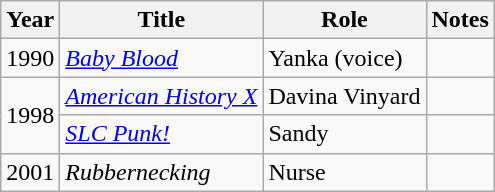<table class="wikitable">
<tr>
<th>Year</th>
<th>Title</th>
<th>Role</th>
<th>Notes</th>
</tr>
<tr>
<td>1990</td>
<td><em><a href='#'>Baby Blood</a></em></td>
<td>Yanka (voice)</td>
<td></td>
</tr>
<tr>
<td rowspan="2">1998</td>
<td><em><a href='#'>American History X</a></em></td>
<td>Davina Vinyard</td>
<td></td>
</tr>
<tr>
<td><em><a href='#'>SLC Punk!</a></em></td>
<td>Sandy</td>
<td></td>
</tr>
<tr>
<td>2001</td>
<td><em>Rubbernecking</em></td>
<td>Nurse</td>
<td></td>
</tr>
</table>
